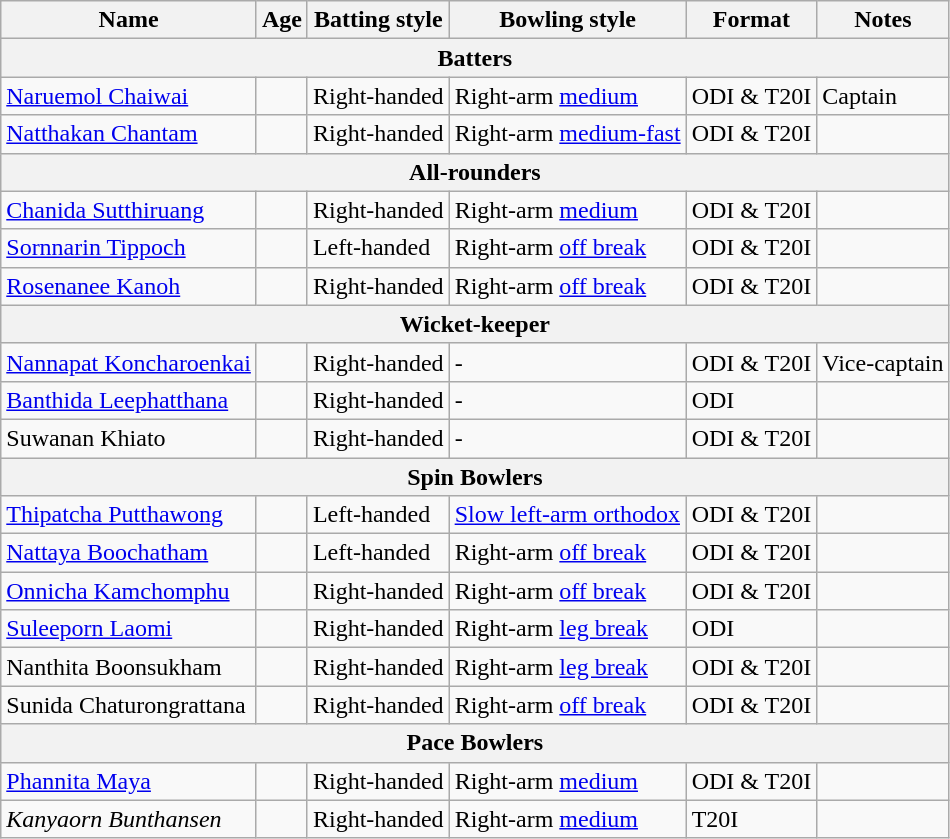<table class="wikitable sortable">
<tr>
<th>Name</th>
<th>Age</th>
<th>Batting style</th>
<th>Bowling style</th>
<th>Format</th>
<th>Notes</th>
</tr>
<tr>
<th colspan="6">Batters</th>
</tr>
<tr>
<td><a href='#'>Naruemol Chaiwai</a></td>
<td></td>
<td>Right-handed</td>
<td>Right-arm <a href='#'>medium</a></td>
<td>ODI & T20I</td>
<td>Captain</td>
</tr>
<tr>
<td><a href='#'>Natthakan Chantam</a></td>
<td></td>
<td>Right-handed</td>
<td>Right-arm <a href='#'>medium-fast</a></td>
<td>ODI & T20I</td>
<td></td>
</tr>
<tr>
<th colspan="6">All-rounders</th>
</tr>
<tr>
<td><a href='#'>Chanida Sutthiruang</a></td>
<td></td>
<td>Right-handed</td>
<td>Right-arm <a href='#'>medium</a></td>
<td>ODI & T20I</td>
<td></td>
</tr>
<tr>
<td><a href='#'>Sornnarin Tippoch</a></td>
<td></td>
<td>Left-handed</td>
<td>Right-arm <a href='#'>off break</a></td>
<td>ODI & T20I</td>
<td></td>
</tr>
<tr>
<td><a href='#'>Rosenanee Kanoh</a></td>
<td></td>
<td>Right-handed</td>
<td>Right-arm <a href='#'>off break</a></td>
<td>ODI & T20I</td>
<td></td>
</tr>
<tr>
<th colspan="6">Wicket-keeper</th>
</tr>
<tr>
<td><a href='#'>Nannapat Koncharoenkai</a></td>
<td></td>
<td>Right-handed</td>
<td>-</td>
<td>ODI & T20I</td>
<td>Vice-captain</td>
</tr>
<tr>
<td><a href='#'>Banthida Leephatthana</a></td>
<td></td>
<td>Right-handed</td>
<td>-</td>
<td>ODI</td>
<td></td>
</tr>
<tr>
<td>Suwanan Khiato</td>
<td></td>
<td>Right-handed</td>
<td>-</td>
<td>ODI & T20I</td>
<td></td>
</tr>
<tr>
<th colspan="6">Spin Bowlers</th>
</tr>
<tr>
<td><a href='#'>Thipatcha Putthawong</a></td>
<td></td>
<td>Left-handed</td>
<td><a href='#'>Slow left-arm orthodox</a></td>
<td>ODI & T20I</td>
<td></td>
</tr>
<tr>
<td><a href='#'>Nattaya Boochatham</a></td>
<td></td>
<td>Left-handed</td>
<td>Right-arm <a href='#'>off break</a></td>
<td>ODI & T20I</td>
<td></td>
</tr>
<tr>
<td><a href='#'>Onnicha Kamchomphu</a></td>
<td></td>
<td>Right-handed</td>
<td>Right-arm <a href='#'>off break</a></td>
<td>ODI & T20I</td>
<td></td>
</tr>
<tr>
<td><a href='#'>Suleeporn Laomi</a></td>
<td></td>
<td>Right-handed</td>
<td>Right-arm <a href='#'>leg break</a></td>
<td>ODI</td>
<td></td>
</tr>
<tr>
<td>Nanthita Boonsukham</td>
<td></td>
<td>Right-handed</td>
<td>Right-arm <a href='#'>leg break</a></td>
<td>ODI & T20I</td>
<td></td>
</tr>
<tr>
<td>Sunida Chaturongrattana</td>
<td></td>
<td>Right-handed</td>
<td>Right-arm <a href='#'>off break</a></td>
<td>ODI & T20I</td>
<td></td>
</tr>
<tr>
<th colspan="6">Pace Bowlers</th>
</tr>
<tr>
<td><a href='#'>Phannita Maya</a></td>
<td></td>
<td>Right-handed</td>
<td>Right-arm <a href='#'>medium</a></td>
<td>ODI & T20I</td>
<td></td>
</tr>
<tr>
<td><em>Kanyaorn Bunthansen</em></td>
<td></td>
<td>Right-handed</td>
<td>Right-arm <a href='#'>medium</a></td>
<td>T20I</td>
<td></td>
</tr>
</table>
